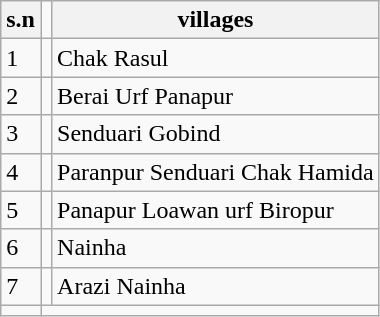<table class="wikitable">
<tr>
<th>s.n</th>
<td></td>
<th>villages</th>
</tr>
<tr>
<td>1</td>
<td></td>
<td>Chak Rasul</td>
</tr>
<tr>
<td>2</td>
<td></td>
<td>Berai Urf Panapur</td>
</tr>
<tr>
<td>3</td>
<td></td>
<td>Senduari Gobind</td>
</tr>
<tr>
<td>4</td>
<td></td>
<td>Paranpur Senduari Chak Hamida</td>
</tr>
<tr>
<td>5</td>
<td></td>
<td>Panapur Loawan urf Biropur</td>
</tr>
<tr>
<td>6</td>
<td></td>
<td>Nainha</td>
</tr>
<tr>
<td>7</td>
<td></td>
<td>Arazi Nainha</td>
</tr>
<tr>
<td></td>
</tr>
</table>
